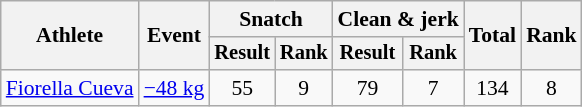<table class="wikitable" style="font-size:90%">
<tr>
<th rowspan="2">Athlete</th>
<th rowspan="2">Event</th>
<th colspan="2">Snatch</th>
<th colspan="2">Clean & jerk</th>
<th rowspan="2">Total</th>
<th rowspan="2">Rank</th>
</tr>
<tr style="font-size:95%">
<th>Result</th>
<th>Rank</th>
<th>Result</th>
<th>Rank</th>
</tr>
<tr align=center>
<td align=left><a href='#'>Fiorella Cueva</a></td>
<td align=left><a href='#'>−48 kg</a></td>
<td>55</td>
<td>9</td>
<td>79</td>
<td>7</td>
<td>134</td>
<td>8</td>
</tr>
</table>
